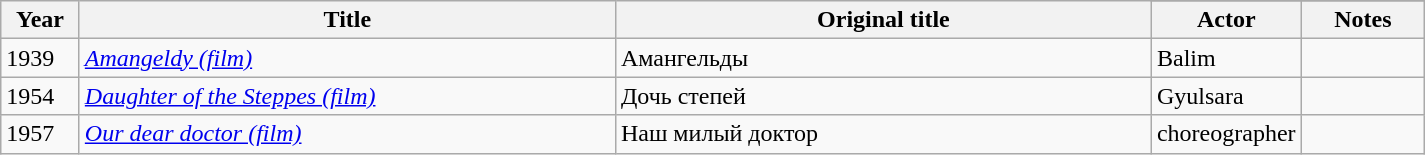<table class="wikitable" style="margin-right: 0;">
<tr>
<th rowspan="2" width="45">Year</th>
<th rowspan="2" width="350">Title</th>
<th rowspan="2" width="350">Original title</th>
</tr>
<tr>
<th width="75">Actor</th>
<th width="75">Notes</th>
</tr>
<tr>
<td>1939</td>
<td><em><a href='#'>Amangeldy (film)</a></em></td>
<td>Амангельды</td>
<td>Balim</td>
<td></td>
</tr>
<tr>
<td>1954</td>
<td><em><a href='#'>Daughter of the Steppes (film)</a></em></td>
<td>Дочь степей</td>
<td>Gyulsara</td>
<td></td>
</tr>
<tr>
<td>1957</td>
<td><em><a href='#'>Our dear doctor (film)</a></em></td>
<td>Наш милый доктор</td>
<td>choreographer</td>
<td></td>
</tr>
</table>
